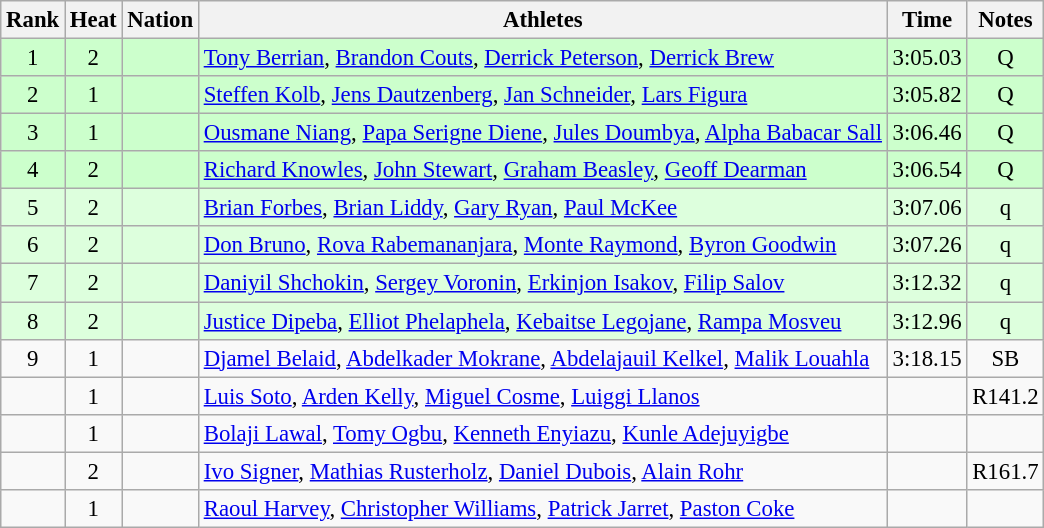<table class="wikitable sortable" style="text-align:center;font-size:95%">
<tr>
<th>Rank</th>
<th>Heat</th>
<th>Nation</th>
<th>Athletes</th>
<th>Time</th>
<th>Notes</th>
</tr>
<tr bgcolor=ccffcc>
<td>1</td>
<td>2</td>
<td align=left></td>
<td align=left><a href='#'>Tony Berrian</a>, <a href='#'>Brandon Couts</a>, <a href='#'>Derrick Peterson</a>, <a href='#'>Derrick Brew</a></td>
<td>3:05.03</td>
<td>Q</td>
</tr>
<tr bgcolor=ccffcc>
<td>2</td>
<td>1</td>
<td align=left></td>
<td align=left><a href='#'>Steffen Kolb</a>, <a href='#'>Jens Dautzenberg</a>, <a href='#'>Jan Schneider</a>, <a href='#'>Lars Figura</a></td>
<td>3:05.82</td>
<td>Q</td>
</tr>
<tr bgcolor=ccffcc>
<td>3</td>
<td>1</td>
<td align=left></td>
<td align=left><a href='#'>Ousmane Niang</a>, <a href='#'>Papa Serigne Diene</a>, <a href='#'>Jules Doumbya</a>, <a href='#'>Alpha Babacar Sall</a></td>
<td>3:06.46</td>
<td>Q</td>
</tr>
<tr bgcolor=ccffcc>
<td>4</td>
<td>2</td>
<td align=left></td>
<td align=left><a href='#'>Richard Knowles</a>, <a href='#'>John Stewart</a>, <a href='#'>Graham Beasley</a>, <a href='#'>Geoff Dearman</a></td>
<td>3:06.54</td>
<td>Q</td>
</tr>
<tr bgcolor=ddffdd>
<td>5</td>
<td>2</td>
<td align=left></td>
<td align=left><a href='#'>Brian Forbes</a>, <a href='#'>Brian Liddy</a>, <a href='#'>Gary Ryan</a>, <a href='#'>Paul McKee</a></td>
<td>3:07.06</td>
<td>q</td>
</tr>
<tr bgcolor=ddffdd>
<td>6</td>
<td>2</td>
<td align=left></td>
<td align=left><a href='#'>Don Bruno</a>, <a href='#'>Rova Rabemananjara</a>, <a href='#'>Monte Raymond</a>, <a href='#'>Byron Goodwin</a></td>
<td>3:07.26</td>
<td>q</td>
</tr>
<tr bgcolor=ddffdd>
<td>7</td>
<td>2</td>
<td align=left></td>
<td align=left><a href='#'>Daniyil Shchokin</a>, <a href='#'>Sergey Voronin</a>, <a href='#'>Erkinjon Isakov</a>, <a href='#'>Filip Salov</a></td>
<td>3:12.32</td>
<td>q</td>
</tr>
<tr bgcolor=ddffdd>
<td>8</td>
<td>2</td>
<td align=left></td>
<td align=left><a href='#'>Justice Dipeba</a>, <a href='#'>Elliot Phelaphela</a>, <a href='#'>Kebaitse Legojane</a>, <a href='#'>Rampa Mosveu</a></td>
<td>3:12.96</td>
<td>q</td>
</tr>
<tr>
<td>9</td>
<td>1</td>
<td align=left></td>
<td align=left><a href='#'>Djamel Belaid</a>, <a href='#'>Abdelkader Mokrane</a>, <a href='#'>Abdelajauil Kelkel</a>, <a href='#'>Malik Louahla</a></td>
<td>3:18.15</td>
<td>SB</td>
</tr>
<tr>
<td></td>
<td>1</td>
<td align=left></td>
<td align=left><a href='#'>Luis Soto</a>, <a href='#'>Arden Kelly</a>, <a href='#'>Miguel Cosme</a>, <a href='#'>Luiggi Llanos</a></td>
<td></td>
<td>R141.2</td>
</tr>
<tr>
<td></td>
<td>1</td>
<td align=left></td>
<td align=left><a href='#'>Bolaji Lawal</a>, <a href='#'>Tomy Ogbu</a>, <a href='#'>Kenneth Enyiazu</a>, <a href='#'>Kunle Adejuyigbe</a></td>
<td></td>
<td></td>
</tr>
<tr>
<td></td>
<td>2</td>
<td align=left></td>
<td align=left><a href='#'>Ivo Signer</a>, <a href='#'>Mathias Rusterholz</a>, <a href='#'>Daniel Dubois</a>, <a href='#'>Alain Rohr</a></td>
<td></td>
<td>R161.7</td>
</tr>
<tr>
<td></td>
<td>1</td>
<td align=left></td>
<td align=left><a href='#'>Raoul Harvey</a>, <a href='#'>Christopher Williams</a>, <a href='#'>Patrick Jarret</a>, <a href='#'>Paston Coke</a></td>
<td></td>
<td></td>
</tr>
</table>
